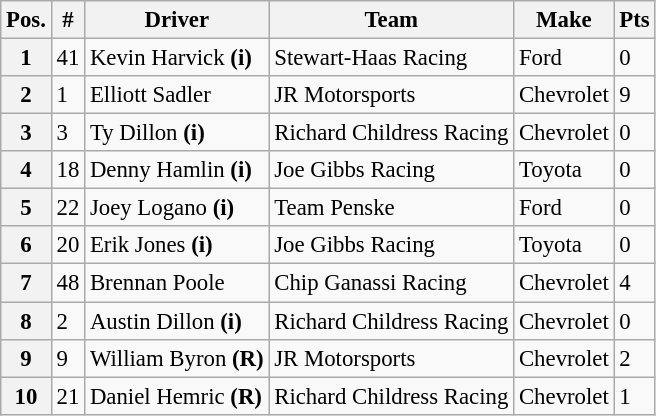<table class="wikitable" style="font-size:95%">
<tr>
<th>Pos.</th>
<th>#</th>
<th>Driver</th>
<th>Team</th>
<th>Make</th>
<th>Pts</th>
</tr>
<tr>
<th>1</th>
<td>41</td>
<td>Kevin Harvick <strong>(i)</strong></td>
<td>Stewart-Haas Racing</td>
<td>Ford</td>
<td>0</td>
</tr>
<tr>
<th>2</th>
<td>1</td>
<td>Elliott Sadler</td>
<td>JR Motorsports</td>
<td>Chevrolet</td>
<td>9</td>
</tr>
<tr>
<th>3</th>
<td>3</td>
<td>Ty Dillon <strong>(i)</strong></td>
<td>Richard Childress Racing</td>
<td>Chevrolet</td>
<td>0</td>
</tr>
<tr>
<th>4</th>
<td>18</td>
<td>Denny Hamlin <strong>(i)</strong></td>
<td>Joe Gibbs Racing</td>
<td>Toyota</td>
<td>0</td>
</tr>
<tr>
<th>5</th>
<td>22</td>
<td>Joey Logano <strong>(i)</strong></td>
<td>Team Penske</td>
<td>Ford</td>
<td>0</td>
</tr>
<tr>
<th>6</th>
<td>20</td>
<td>Erik Jones <strong>(i)</strong></td>
<td>Joe Gibbs Racing</td>
<td>Toyota</td>
<td>0</td>
</tr>
<tr>
<th>7</th>
<td>48</td>
<td>Brennan Poole</td>
<td>Chip Ganassi Racing</td>
<td>Chevrolet</td>
<td>4</td>
</tr>
<tr>
<th>8</th>
<td>2</td>
<td>Austin Dillon <strong>(i)</strong></td>
<td>Richard Childress Racing</td>
<td>Chevrolet</td>
<td>0</td>
</tr>
<tr>
<th>9</th>
<td>9</td>
<td>William Byron <strong>(R)</strong></td>
<td>JR Motorsports</td>
<td>Chevrolet</td>
<td>2</td>
</tr>
<tr>
<th>10</th>
<td>21</td>
<td>Daniel Hemric <strong>(R)</strong></td>
<td>Richard Childress Racing</td>
<td>Chevrolet</td>
<td>1</td>
</tr>
</table>
